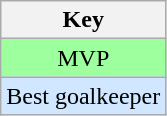<table class="wikitable" style="text-align:center">
<tr>
<th>Key</th>
</tr>
<tr bgcolor="#9eff9e">
<td>MVP</td>
</tr>
<tr bgcolor="#d0e7ff">
<td>Best goalkeeper</td>
</tr>
</table>
